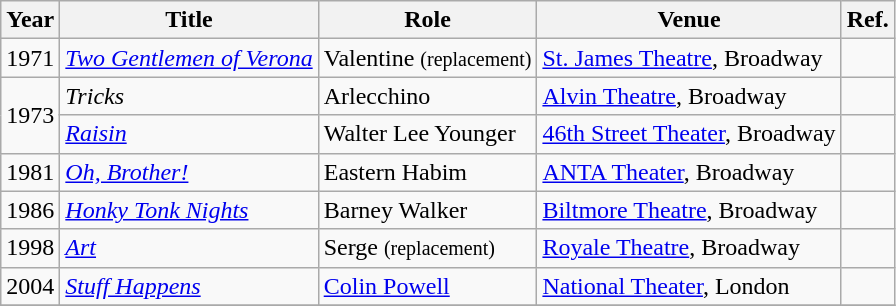<table class="wikitable">
<tr>
<th>Year</th>
<th>Title</th>
<th>Role</th>
<th>Venue</th>
<th class=unsortable>Ref.</th>
</tr>
<tr>
<td>1971</td>
<td><em><a href='#'>Two Gentlemen of Verona</a></em></td>
<td>Valentine <small> (replacement) </small></td>
<td><a href='#'>St. James Theatre</a>, Broadway</td>
<td></td>
</tr>
<tr>
<td rowspan=2>1973</td>
<td><em>Tricks</em></td>
<td>Arlecchino</td>
<td><a href='#'>Alvin Theatre</a>, Broadway</td>
<td></td>
</tr>
<tr>
<td><em><a href='#'>Raisin</a></em></td>
<td>Walter Lee Younger</td>
<td><a href='#'>46th Street Theater</a>, Broadway</td>
<td></td>
</tr>
<tr>
<td>1981</td>
<td><em><a href='#'>Oh, Brother!</a></em></td>
<td>Eastern Habim</td>
<td><a href='#'>ANTA Theater</a>, Broadway</td>
<td></td>
</tr>
<tr>
<td>1986</td>
<td><em><a href='#'>Honky Tonk Nights</a></em></td>
<td>Barney Walker</td>
<td><a href='#'>Biltmore Theatre</a>, Broadway</td>
<td></td>
</tr>
<tr>
<td>1998</td>
<td><em><a href='#'>Art</a></em></td>
<td>Serge <small> (replacement) </small></td>
<td><a href='#'>Royale Theatre</a>, Broadway</td>
<td></td>
</tr>
<tr>
<td>2004</td>
<td><em><a href='#'>Stuff Happens</a></em></td>
<td><a href='#'>Colin Powell</a></td>
<td><a href='#'>National Theater</a>, London</td>
<td></td>
</tr>
<tr>
</tr>
</table>
